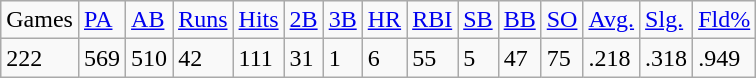<table class="wikitable">
<tr>
<td>Games</td>
<td><a href='#'>PA</a></td>
<td><a href='#'>AB</a></td>
<td><a href='#'>Runs</a></td>
<td><a href='#'>Hits</a></td>
<td><a href='#'>2B</a></td>
<td><a href='#'>3B</a></td>
<td><a href='#'>HR</a></td>
<td><a href='#'>RBI</a></td>
<td><a href='#'>SB</a></td>
<td><a href='#'>BB</a></td>
<td><a href='#'>SO</a></td>
<td><a href='#'>Avg.</a></td>
<td><a href='#'>Slg.</a></td>
<td><a href='#'>Fld%</a></td>
</tr>
<tr>
<td>222</td>
<td>569</td>
<td>510</td>
<td>42</td>
<td>111</td>
<td>31</td>
<td>1</td>
<td>6</td>
<td>55</td>
<td>5</td>
<td>47</td>
<td>75</td>
<td>.218</td>
<td>.318</td>
<td>.949</td>
</tr>
</table>
